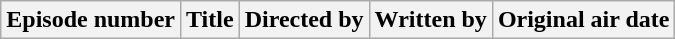<table class ="wikitable">
<tr>
<th>Episode number</th>
<th>Title</th>
<th>Directed by</th>
<th>Written by</th>
<th>Original air date<br>

































































































</th>
</tr>
</table>
